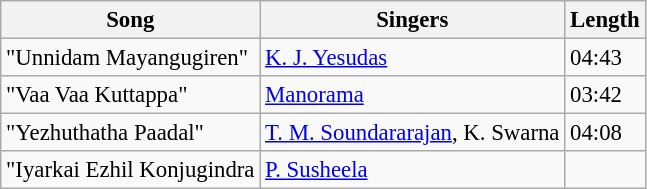<table class="wikitable" style="font-size:95%;">
<tr>
<th>Song</th>
<th>Singers</th>
<th>Length</th>
</tr>
<tr>
<td>"Unnidam Mayangugiren"</td>
<td><a href='#'>K. J. Yesudas</a></td>
<td>04:43</td>
</tr>
<tr>
<td>"Vaa Vaa Kuttappa"</td>
<td><a href='#'>Manorama</a></td>
<td>03:42</td>
</tr>
<tr>
<td>"Yezhuthatha Paadal"</td>
<td><a href='#'>T. M. Soundararajan</a>, K. Swarna</td>
<td>04:08</td>
</tr>
<tr>
<td>"Iyarkai Ezhil Konjugindra</td>
<td><a href='#'>P. Susheela</a></td>
<td></td>
</tr>
</table>
